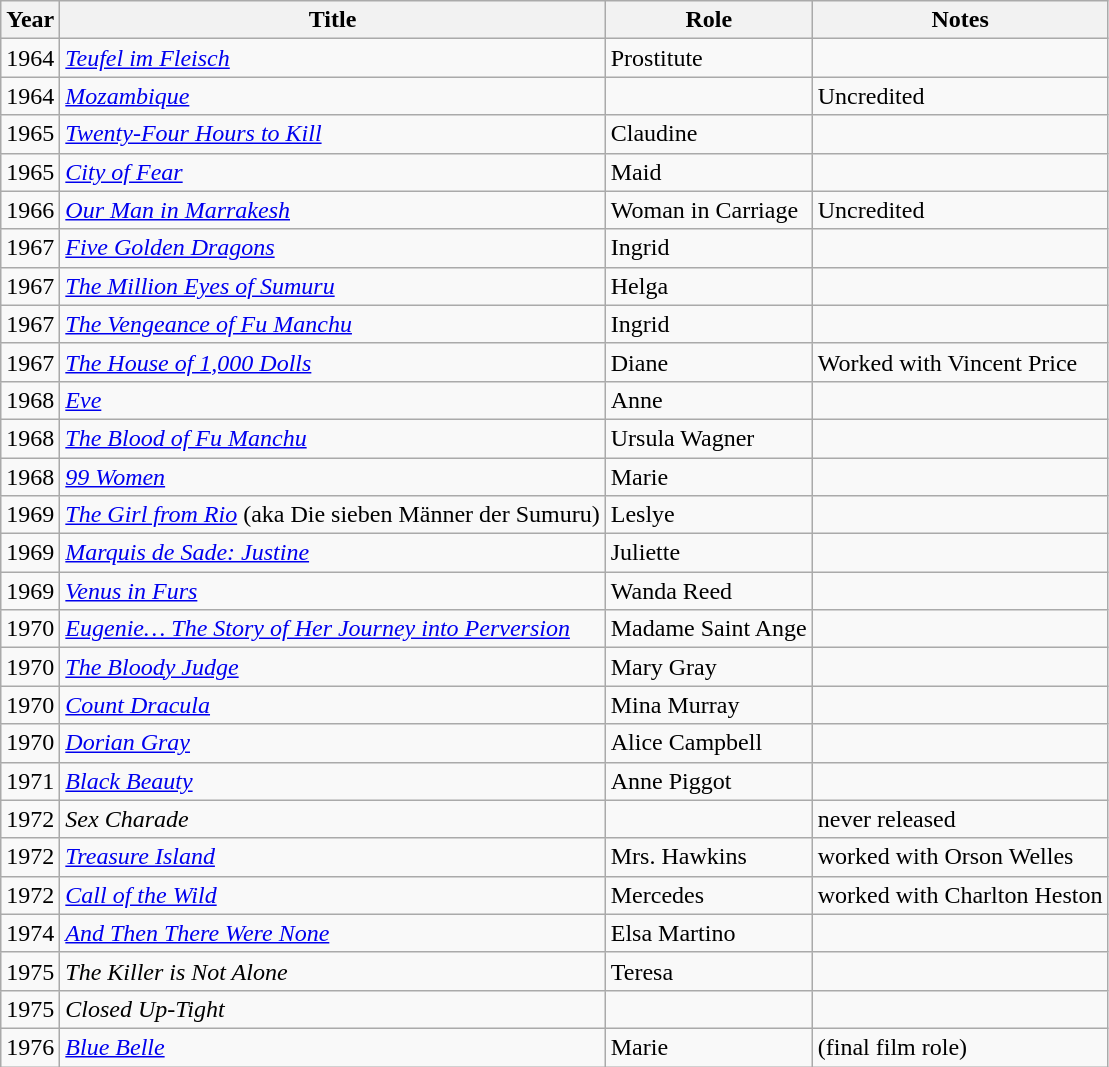<table class="wikitable">
<tr>
<th>Year</th>
<th>Title</th>
<th>Role</th>
<th>Notes</th>
</tr>
<tr>
<td>1964</td>
<td><em><a href='#'>Teufel im Fleisch</a></em></td>
<td>Prostitute</td>
<td></td>
</tr>
<tr>
<td>1964</td>
<td><em><a href='#'>Mozambique</a></em></td>
<td></td>
<td>Uncredited</td>
</tr>
<tr>
<td>1965</td>
<td><em><a href='#'>Twenty-Four Hours to Kill</a></em></td>
<td>Claudine</td>
<td></td>
</tr>
<tr>
<td>1965</td>
<td><em><a href='#'>City of Fear</a></em></td>
<td>Maid</td>
<td></td>
</tr>
<tr>
<td>1966</td>
<td><em><a href='#'>Our Man in Marrakesh</a></em></td>
<td>Woman in Carriage</td>
<td>Uncredited</td>
</tr>
<tr>
<td>1967</td>
<td><em><a href='#'>Five Golden Dragons</a></em></td>
<td>Ingrid</td>
<td></td>
</tr>
<tr>
<td>1967</td>
<td><em><a href='#'>The Million Eyes of Sumuru</a></em></td>
<td>Helga</td>
<td></td>
</tr>
<tr>
<td>1967</td>
<td><em><a href='#'>The Vengeance of Fu Manchu</a></em></td>
<td>Ingrid</td>
<td></td>
</tr>
<tr>
<td>1967</td>
<td><em><a href='#'>The House of 1,000 Dolls</a></em></td>
<td>Diane</td>
<td>Worked with Vincent Price</td>
</tr>
<tr>
<td>1968</td>
<td><em><a href='#'>Eve</a></em></td>
<td>Anne</td>
<td></td>
</tr>
<tr>
<td>1968</td>
<td><em><a href='#'>The Blood of Fu Manchu</a></em></td>
<td>Ursula Wagner</td>
<td></td>
</tr>
<tr>
<td>1968</td>
<td><em><a href='#'>99 Women</a></em></td>
<td>Marie</td>
<td></td>
</tr>
<tr>
<td>1969</td>
<td><em><a href='#'>The Girl from Rio</a></em> (aka Die sieben Männer der Sumuru)</td>
<td>Leslye</td>
<td></td>
</tr>
<tr>
<td>1969</td>
<td><em><a href='#'>Marquis de Sade: Justine</a></em></td>
<td>Juliette</td>
<td></td>
</tr>
<tr>
<td>1969</td>
<td><em><a href='#'>Venus in Furs</a></em></td>
<td>Wanda Reed</td>
<td></td>
</tr>
<tr>
<td>1970</td>
<td><em><a href='#'>Eugenie… The Story of Her Journey into Perversion</a></em></td>
<td>Madame Saint Ange</td>
<td></td>
</tr>
<tr>
<td>1970</td>
<td><em><a href='#'>The Bloody Judge</a></em></td>
<td>Mary Gray</td>
<td></td>
</tr>
<tr>
<td>1970</td>
<td><em><a href='#'>Count Dracula</a></em></td>
<td>Mina Murray</td>
<td></td>
</tr>
<tr>
<td>1970</td>
<td><em><a href='#'>Dorian Gray</a></em></td>
<td>Alice Campbell</td>
<td></td>
</tr>
<tr>
<td>1971</td>
<td><em><a href='#'>Black Beauty</a></em></td>
<td>Anne Piggot</td>
<td></td>
</tr>
<tr>
<td>1972</td>
<td><em>Sex Charade</em></td>
<td></td>
<td>never released</td>
</tr>
<tr>
<td>1972</td>
<td><em><a href='#'>Treasure Island</a></em></td>
<td>Mrs. Hawkins</td>
<td>worked with Orson Welles</td>
</tr>
<tr>
<td>1972</td>
<td><em><a href='#'>Call of the Wild</a></em></td>
<td>Mercedes</td>
<td>worked with Charlton Heston</td>
</tr>
<tr>
<td>1974</td>
<td><em><a href='#'>And Then There Were None</a></em></td>
<td>Elsa Martino</td>
<td></td>
</tr>
<tr>
<td>1975</td>
<td><em>The Killer is Not Alone</em></td>
<td>Teresa</td>
<td></td>
</tr>
<tr>
<td>1975</td>
<td><em>Closed Up-Tight</em></td>
<td></td>
<td></td>
</tr>
<tr>
<td>1976</td>
<td><em><a href='#'>Blue Belle</a></em></td>
<td>Marie</td>
<td>(final film role)</td>
</tr>
</table>
